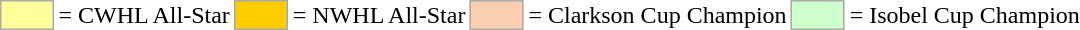<table>
<tr>
<td style="background-color:#FFFF99; border:1px solid #aaaaaa; width:2em;"></td>
<td>= CWHL All-Star</td>
<td style="background-color:#FFCC00; border:1px solid #aaaaaa; width:2em;"></td>
<td>= NWHL All-Star</td>
<td style="background-color:#FBCEB1; border:1px solid #aaaaaa; width:2em;"></td>
<td>= Clarkson Cup Champion</td>
<td style="background-color:#CCFFCC; border:1px solid #aaaaaa; width:2em;"></td>
<td>= Isobel Cup Champion</td>
</tr>
</table>
